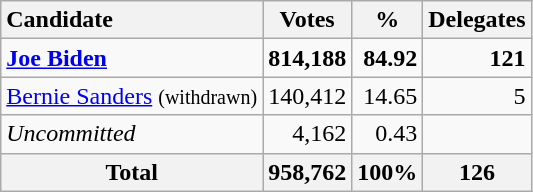<table class="wikitable sortable" style="text-align:right;">
<tr>
<th style="text-align:left;">Candidate</th>
<th>Votes</th>
<th>%</th>
<th>Delegates</th>
</tr>
<tr>
<td style="text-align:left;" data-sort-name="Biden, Joe"><strong><a href='#'>Joe Biden</a></strong></td>
<td><strong>814,188</strong></td>
<td><strong>84.92</strong></td>
<td><strong>121</strong></td>
</tr>
<tr>
<td style="text-align:left;" data-sort-name="Sanders, Bernie"><a href='#'>Bernie Sanders</a> <small>(withdrawn)</small></td>
<td>140,412</td>
<td>14.65</td>
<td>5</td>
</tr>
<tr>
<td style="text-align:left;" data-sort-name="ZZ"><em>Uncommitted</em></td>
<td>4,162</td>
<td>0.43</td>
<td></td>
</tr>
<tr>
<th>Total</th>
<th>958,762</th>
<th>100%</th>
<th>126</th>
</tr>
</table>
